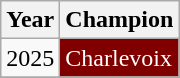<table class=wikitable>
<tr>
<th>Year</th>
<th>Champion</th>
</tr>
<tr>
<td>2025</td>
<td !align=center style="background:maroon;color:white">Charlevoix</td>
</tr>
<tr>
</tr>
</table>
